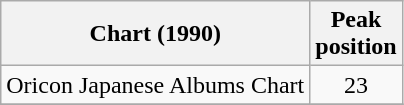<table class="wikitable">
<tr>
<th align="left">Chart (1990)</th>
<th align="left">Peak<br>position</th>
</tr>
<tr>
<td>Oricon Japanese Albums Chart</td>
<td align="center">23</td>
</tr>
<tr>
</tr>
</table>
